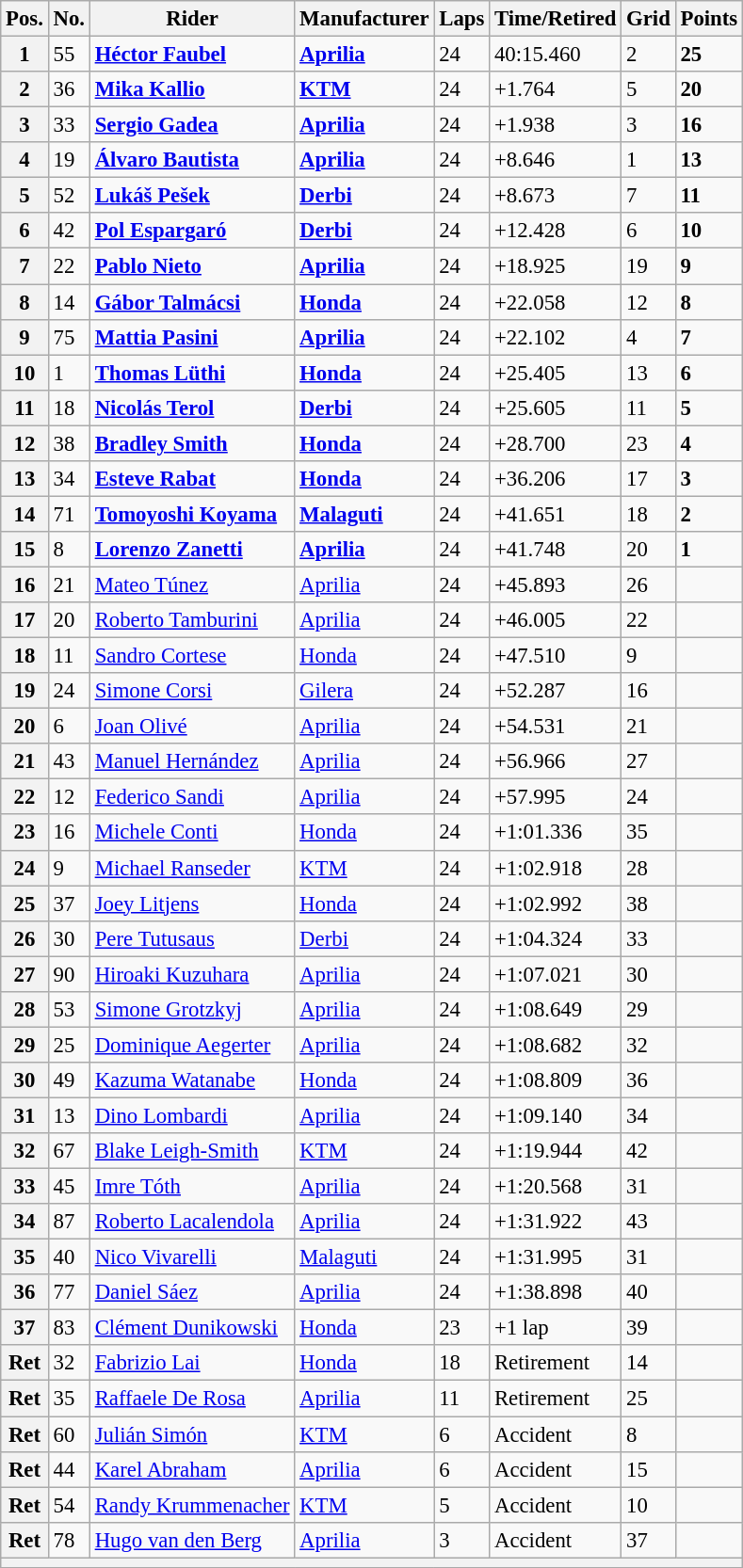<table class="wikitable" style="font-size: 95%;">
<tr>
<th>Pos.</th>
<th>No.</th>
<th>Rider</th>
<th>Manufacturer</th>
<th>Laps</th>
<th>Time/Retired</th>
<th>Grid</th>
<th>Points</th>
</tr>
<tr>
<th>1</th>
<td>55</td>
<td> <strong><a href='#'>Héctor Faubel</a></strong></td>
<td><strong><a href='#'>Aprilia</a></strong></td>
<td>24</td>
<td>40:15.460</td>
<td>2</td>
<td><strong>25</strong></td>
</tr>
<tr>
<th>2</th>
<td>36</td>
<td> <strong><a href='#'>Mika Kallio</a></strong></td>
<td><strong><a href='#'>KTM</a></strong></td>
<td>24</td>
<td>+1.764</td>
<td>5</td>
<td><strong>20</strong></td>
</tr>
<tr>
<th>3</th>
<td>33</td>
<td> <strong><a href='#'>Sergio Gadea</a></strong></td>
<td><strong><a href='#'>Aprilia</a></strong></td>
<td>24</td>
<td>+1.938</td>
<td>3</td>
<td><strong>16</strong></td>
</tr>
<tr>
<th>4</th>
<td>19</td>
<td> <strong><a href='#'>Álvaro Bautista</a></strong></td>
<td><strong><a href='#'>Aprilia</a></strong></td>
<td>24</td>
<td>+8.646</td>
<td>1</td>
<td><strong>13</strong></td>
</tr>
<tr>
<th>5</th>
<td>52</td>
<td> <strong><a href='#'>Lukáš Pešek</a></strong></td>
<td><strong><a href='#'>Derbi</a></strong></td>
<td>24</td>
<td>+8.673</td>
<td>7</td>
<td><strong>11</strong></td>
</tr>
<tr>
<th>6</th>
<td>42</td>
<td> <strong><a href='#'>Pol Espargaró</a></strong></td>
<td><strong><a href='#'>Derbi</a></strong></td>
<td>24</td>
<td>+12.428</td>
<td>6</td>
<td><strong>10</strong></td>
</tr>
<tr>
<th>7</th>
<td>22</td>
<td> <strong><a href='#'>Pablo Nieto</a></strong></td>
<td><strong><a href='#'>Aprilia</a></strong></td>
<td>24</td>
<td>+18.925</td>
<td>19</td>
<td><strong>9</strong></td>
</tr>
<tr>
<th>8</th>
<td>14</td>
<td> <strong><a href='#'>Gábor Talmácsi</a></strong></td>
<td><strong><a href='#'>Honda</a></strong></td>
<td>24</td>
<td>+22.058</td>
<td>12</td>
<td><strong>8</strong></td>
</tr>
<tr>
<th>9</th>
<td>75</td>
<td> <strong><a href='#'>Mattia Pasini</a></strong></td>
<td><strong><a href='#'>Aprilia</a></strong></td>
<td>24</td>
<td>+22.102</td>
<td>4</td>
<td><strong>7</strong></td>
</tr>
<tr>
<th>10</th>
<td>1</td>
<td> <strong><a href='#'>Thomas Lüthi</a></strong></td>
<td><strong><a href='#'>Honda</a></strong></td>
<td>24</td>
<td>+25.405</td>
<td>13</td>
<td><strong>6</strong></td>
</tr>
<tr>
<th>11</th>
<td>18</td>
<td> <strong><a href='#'>Nicolás Terol</a></strong></td>
<td><strong><a href='#'>Derbi</a></strong></td>
<td>24</td>
<td>+25.605</td>
<td>11</td>
<td><strong>5</strong></td>
</tr>
<tr>
<th>12</th>
<td>38</td>
<td> <strong><a href='#'>Bradley Smith</a></strong></td>
<td><strong><a href='#'>Honda</a></strong></td>
<td>24</td>
<td>+28.700</td>
<td>23</td>
<td><strong>4</strong></td>
</tr>
<tr>
<th>13</th>
<td>34</td>
<td> <strong><a href='#'>Esteve Rabat</a></strong></td>
<td><strong><a href='#'>Honda</a></strong></td>
<td>24</td>
<td>+36.206</td>
<td>17</td>
<td><strong>3</strong></td>
</tr>
<tr>
<th>14</th>
<td>71</td>
<td> <strong><a href='#'>Tomoyoshi Koyama</a></strong></td>
<td><strong><a href='#'>Malaguti</a></strong></td>
<td>24</td>
<td>+41.651</td>
<td>18</td>
<td><strong>2</strong></td>
</tr>
<tr>
<th>15</th>
<td>8</td>
<td> <strong><a href='#'>Lorenzo Zanetti</a></strong></td>
<td><strong><a href='#'>Aprilia</a></strong></td>
<td>24</td>
<td>+41.748</td>
<td>20</td>
<td><strong>1</strong></td>
</tr>
<tr>
<th>16</th>
<td>21</td>
<td> <a href='#'>Mateo Túnez</a></td>
<td><a href='#'>Aprilia</a></td>
<td>24</td>
<td>+45.893</td>
<td>26</td>
<td></td>
</tr>
<tr>
<th>17</th>
<td>20</td>
<td> <a href='#'>Roberto Tamburini</a></td>
<td><a href='#'>Aprilia</a></td>
<td>24</td>
<td>+46.005</td>
<td>22</td>
<td></td>
</tr>
<tr>
<th>18</th>
<td>11</td>
<td> <a href='#'>Sandro Cortese</a></td>
<td><a href='#'>Honda</a></td>
<td>24</td>
<td>+47.510</td>
<td>9</td>
<td></td>
</tr>
<tr>
<th>19</th>
<td>24</td>
<td> <a href='#'>Simone Corsi</a></td>
<td><a href='#'>Gilera</a></td>
<td>24</td>
<td>+52.287</td>
<td>16</td>
<td></td>
</tr>
<tr>
<th>20</th>
<td>6</td>
<td> <a href='#'>Joan Olivé</a></td>
<td><a href='#'>Aprilia</a></td>
<td>24</td>
<td>+54.531</td>
<td>21</td>
<td></td>
</tr>
<tr>
<th>21</th>
<td>43</td>
<td> <a href='#'>Manuel Hernández</a></td>
<td><a href='#'>Aprilia</a></td>
<td>24</td>
<td>+56.966</td>
<td>27</td>
<td></td>
</tr>
<tr>
<th>22</th>
<td>12</td>
<td> <a href='#'>Federico Sandi</a></td>
<td><a href='#'>Aprilia</a></td>
<td>24</td>
<td>+57.995</td>
<td>24</td>
<td></td>
</tr>
<tr>
<th>23</th>
<td>16</td>
<td> <a href='#'>Michele Conti</a></td>
<td><a href='#'>Honda</a></td>
<td>24</td>
<td>+1:01.336</td>
<td>35</td>
<td></td>
</tr>
<tr>
<th>24</th>
<td>9</td>
<td> <a href='#'>Michael Ranseder</a></td>
<td><a href='#'>KTM</a></td>
<td>24</td>
<td>+1:02.918</td>
<td>28</td>
<td></td>
</tr>
<tr>
<th>25</th>
<td>37</td>
<td> <a href='#'>Joey Litjens</a></td>
<td><a href='#'>Honda</a></td>
<td>24</td>
<td>+1:02.992</td>
<td>38</td>
<td></td>
</tr>
<tr>
<th>26</th>
<td>30</td>
<td> <a href='#'>Pere Tutusaus</a></td>
<td><a href='#'>Derbi</a></td>
<td>24</td>
<td>+1:04.324</td>
<td>33</td>
<td></td>
</tr>
<tr>
<th>27</th>
<td>90</td>
<td> <a href='#'>Hiroaki Kuzuhara</a></td>
<td><a href='#'>Aprilia</a></td>
<td>24</td>
<td>+1:07.021</td>
<td>30</td>
<td></td>
</tr>
<tr>
<th>28</th>
<td>53</td>
<td> <a href='#'>Simone Grotzkyj</a></td>
<td><a href='#'>Aprilia</a></td>
<td>24</td>
<td>+1:08.649</td>
<td>29</td>
<td></td>
</tr>
<tr>
<th>29</th>
<td>25</td>
<td> <a href='#'>Dominique Aegerter</a></td>
<td><a href='#'>Aprilia</a></td>
<td>24</td>
<td>+1:08.682</td>
<td>32</td>
<td></td>
</tr>
<tr>
<th>30</th>
<td>49</td>
<td> <a href='#'>Kazuma Watanabe</a></td>
<td><a href='#'>Honda</a></td>
<td>24</td>
<td>+1:08.809</td>
<td>36</td>
<td></td>
</tr>
<tr>
<th>31</th>
<td>13</td>
<td> <a href='#'>Dino Lombardi</a></td>
<td><a href='#'>Aprilia</a></td>
<td>24</td>
<td>+1:09.140</td>
<td>34</td>
<td></td>
</tr>
<tr>
<th>32</th>
<td>67</td>
<td> <a href='#'>Blake Leigh-Smith</a></td>
<td><a href='#'>KTM</a></td>
<td>24</td>
<td>+1:19.944</td>
<td>42</td>
<td></td>
</tr>
<tr>
<th>33</th>
<td>45</td>
<td> <a href='#'>Imre Tóth</a></td>
<td><a href='#'>Aprilia</a></td>
<td>24</td>
<td>+1:20.568</td>
<td>31</td>
<td></td>
</tr>
<tr>
<th>34</th>
<td>87</td>
<td> <a href='#'>Roberto Lacalendola</a></td>
<td><a href='#'>Aprilia</a></td>
<td>24</td>
<td>+1:31.922</td>
<td>43</td>
<td></td>
</tr>
<tr>
<th>35</th>
<td>40</td>
<td> <a href='#'>Nico Vivarelli</a></td>
<td><a href='#'>Malaguti</a></td>
<td>24</td>
<td>+1:31.995</td>
<td>31</td>
<td></td>
</tr>
<tr>
<th>36</th>
<td>77</td>
<td> <a href='#'>Daniel Sáez</a></td>
<td><a href='#'>Aprilia</a></td>
<td>24</td>
<td>+1:38.898</td>
<td>40</td>
<td></td>
</tr>
<tr>
<th>37</th>
<td>83</td>
<td> <a href='#'>Clément Dunikowski</a></td>
<td><a href='#'>Honda</a></td>
<td>23</td>
<td>+1 lap</td>
<td>39</td>
<td></td>
</tr>
<tr>
<th>Ret</th>
<td>32</td>
<td> <a href='#'>Fabrizio Lai</a></td>
<td><a href='#'>Honda</a></td>
<td>18</td>
<td>Retirement</td>
<td>14</td>
<td></td>
</tr>
<tr>
<th>Ret</th>
<td>35</td>
<td> <a href='#'>Raffaele De Rosa</a></td>
<td><a href='#'>Aprilia</a></td>
<td>11</td>
<td>Retirement</td>
<td>25</td>
<td></td>
</tr>
<tr>
<th>Ret</th>
<td>60</td>
<td> <a href='#'>Julián Simón</a></td>
<td><a href='#'>KTM</a></td>
<td>6</td>
<td>Accident</td>
<td>8</td>
<td></td>
</tr>
<tr>
<th>Ret</th>
<td>44</td>
<td> <a href='#'>Karel Abraham</a></td>
<td><a href='#'>Aprilia</a></td>
<td>6</td>
<td>Accident</td>
<td>15</td>
<td></td>
</tr>
<tr>
<th>Ret</th>
<td>54</td>
<td> <a href='#'>Randy Krummenacher</a></td>
<td><a href='#'>KTM</a></td>
<td>5</td>
<td>Accident</td>
<td>10</td>
<td></td>
</tr>
<tr>
<th>Ret</th>
<td>78</td>
<td> <a href='#'>Hugo van den Berg</a></td>
<td><a href='#'>Aprilia</a></td>
<td>3</td>
<td>Accident</td>
<td>37</td>
<td></td>
</tr>
<tr>
<th colspan=8></th>
</tr>
<tr>
</tr>
</table>
